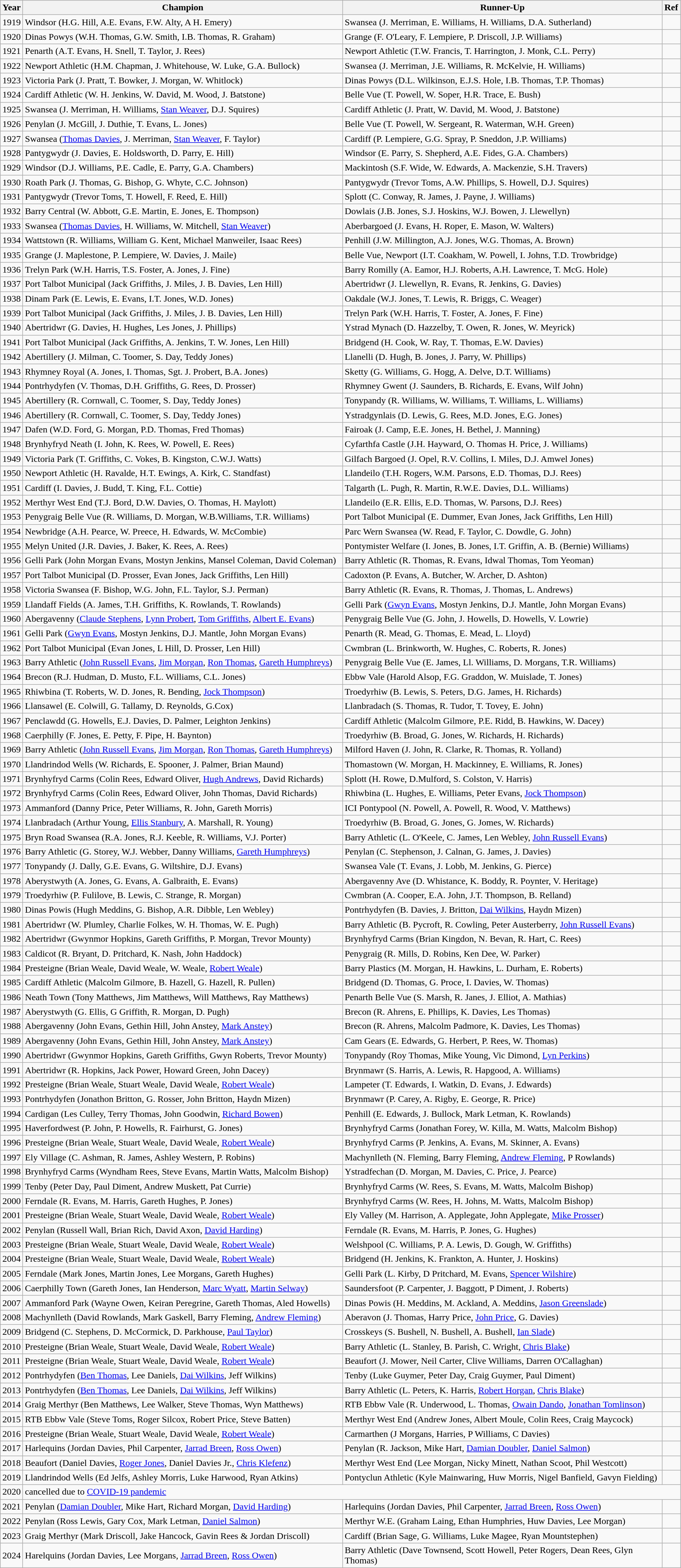<table class="wikitable">
<tr>
<th width="30">Year</th>
<th width="550">Champion</th>
<th width="550">Runner-Up</th>
<th width="20">Ref</th>
</tr>
<tr>
<td align=center>1919</td>
<td>Windsor (H.G. Hill, A.E. Evans, F.W. Alty, A H. Emery)</td>
<td>Swansea (J. Merriman, E. Williams, H. Williams, D.A. Sutherland)</td>
<td></td>
</tr>
<tr>
<td align=center>1920</td>
<td>Dinas Powys (W.H. Thomas, G.W. Smith, I.B. Thomas, R. Graham)</td>
<td>Grange (F. O'Leary, F. Lempiere, P. Driscoll, J.P. Williams)</td>
<td></td>
</tr>
<tr>
<td align=center>1921</td>
<td>Penarth (A.T. Evans, H. Snell, T. Taylor, J. Rees)</td>
<td>Newport Athletic (T.W. Francis, T. Harrington, J. Monk, C.L. Perry)</td>
<td></td>
</tr>
<tr>
<td align=center>1922</td>
<td>Newport Athletic (H.M. Chapman, J. Whitehouse, W. Luke, G.A. Bullock)</td>
<td>Swansea (J. Merriman, J.E. Williams, R. McKelvie, H. Williams)</td>
<td></td>
</tr>
<tr>
<td align=center>1923</td>
<td>Victoria Park (J. Pratt, T. Bowker, J. Morgan, W. Whitlock)</td>
<td>Dinas Powys  (D.L. Wilkinson, E.J.S. Hole, I.B. Thomas, T.P. Thomas)</td>
<td></td>
</tr>
<tr>
<td align=center>1924</td>
<td>Cardiff Athletic (W. H. Jenkins, W. David, M. Wood, J. Batstone)</td>
<td>Belle Vue  (T. Powell, W. Soper, H.R. Trace, E. Bush)</td>
<td></td>
</tr>
<tr>
<td align=center>1925</td>
<td>Swansea (J. Merriman, H. Williams, <a href='#'>Stan Weaver</a>, D.J. Squires)</td>
<td>Cardiff Athletic (J. Pratt, W. David, M. Wood, J. Batstone)</td>
<td></td>
</tr>
<tr>
<td align=center>1926</td>
<td>Penylan (J. McGill, J. Duthie, T. Evans, L. Jones)</td>
<td>Belle Vue (T. Powell, W. Sergeant, R. Waterman, W.H. Green)</td>
<td></td>
</tr>
<tr>
<td align=center>1927</td>
<td>Swansea (<a href='#'>Thomas Davies</a>, J. Merriman, <a href='#'>Stan Weaver</a>, F. Taylor)</td>
<td>Cardiff (P. Lempiere, G.G. Spray, P. Sneddon, J.P. Williams)</td>
<td></td>
</tr>
<tr>
<td align=center>1928</td>
<td>Pantygwydr (J. Davies, E. Holdsworth, D. Parry, E. Hill)</td>
<td>Windsor (E. Parry, S. Shepherd, A.E. Fides, G.A. Chambers)</td>
<td></td>
</tr>
<tr>
<td align=center>1929</td>
<td>Windsor (D.J. Williams, P.E. Cadle, E. Parry, G.A. Chambers)</td>
<td>Mackintosh (S.F. Wide, W. Edwards, A. Mackenzie, S.H. Travers)</td>
<td></td>
</tr>
<tr>
<td align=center>1930</td>
<td>Roath Park (J. Thomas, G. Bishop, G. Whyte, C.C. Johnson)</td>
<td>Pantygwydr (Trevor Toms, A.W. Phillips, S. Howell, D.J. Squires)</td>
<td></td>
</tr>
<tr>
<td align=center>1931</td>
<td>Pantygwydr (Trevor Toms, T. Howell, F. Reed, E. Hill)</td>
<td>Splott (C. Conway, R. James, J. Payne, J. Williams)</td>
<td></td>
</tr>
<tr>
<td align=center>1932</td>
<td>Barry Central (W. Abbott, G.E. Martin, E. Jones, E. Thompson)</td>
<td>Dowlais (J.B. Jones, S.J. Hoskins, W.J. Bowen, J. Llewellyn)</td>
<td></td>
</tr>
<tr>
<td align=center>1933</td>
<td>Swansea (<a href='#'>Thomas Davies</a>, H. Williams, W. Mitchell, <a href='#'>Stan Weaver</a>)</td>
<td>Aberbargoed (J. Evans, H. Roper, E. Mason, W. Walters)</td>
<td></td>
</tr>
<tr>
<td align=center>1934</td>
<td>Wattstown (R. Williams, William G. Kent, Michael Manweiler, Isaac Rees)</td>
<td>Penhill (J.W. Millington, A.J. Jones, W.G. Thomas, A. Brown)</td>
<td></td>
</tr>
<tr>
<td align=center>1935</td>
<td>Grange (J. Maplestone, P. Lempiere, W. Davies, J. Maile)</td>
<td>Belle Vue, Newport (I.T. Coakham, W. Powell, I. Johns, T.D. Trowbridge)</td>
<td></td>
</tr>
<tr>
<td align=center>1936</td>
<td>Trelyn Park (W.H. Harris, T.S. Foster, A. Jones, J. Fine)</td>
<td>Barry Romilly (A. Eamor, H.J. Roberts, A.H. Lawrence, T. McG. Hole)</td>
<td></td>
</tr>
<tr>
<td align=center>1937</td>
<td>Port Talbot Municipal (Jack Griffiths, J. Miles, J. B. Davies, Len Hill)</td>
<td>Abertridwr (J. Llewellyn, R. Evans, R. Jenkins, G. Davies)</td>
<td></td>
</tr>
<tr>
<td align=center>1938</td>
<td>Dinam Park (E. Lewis, E. Evans, I.T. Jones, W.D. Jones)</td>
<td>Oakdale (W.J. Jones, T. Lewis, R. Briggs, C. Weager)</td>
<td></td>
</tr>
<tr>
<td align=center>1939</td>
<td>Port Talbot Municipal (Jack Griffiths, J. Miles, J. B. Davies, Len Hill)</td>
<td>Trelyn Park (W.H. Harris, T. Foster, A. Jones, F. Fine)</td>
<td></td>
</tr>
<tr>
<td align=center>1940</td>
<td>Abertridwr (G. Davies, H. Hughes, Les Jones, J. Phillips)</td>
<td>Ystrad Mynach (D. Hazzelby, T. Owen, R. Jones, W. Meyrick)</td>
<td></td>
</tr>
<tr>
<td align=center>1941</td>
<td>Port Talbot Municipal (Jack Griffiths, A. Jenkins, T. W. Jones, Len Hill)</td>
<td>Bridgend (H. Cook, W. Ray, T. Thomas, E.W. Davies)</td>
<td></td>
</tr>
<tr>
<td align=center>1942</td>
<td>Abertillery (J. Milman, C. Toomer, S. Day, Teddy Jones)</td>
<td>Llanelli (D. Hugh, B. Jones, J. Parry, W. Phillips)</td>
<td></td>
</tr>
<tr>
<td align=center>1943</td>
<td>Rhymney Royal (A. Jones, I. Thomas, Sgt. J. Probert, B.A. Jones)</td>
<td>Sketty (G. Williams, G. Hogg, A. Delve, D.T. Williams)</td>
<td></td>
</tr>
<tr>
<td align=center>1944</td>
<td>Pontrhydyfen (V. Thomas, D.H. Griffiths, G. Rees, D. Prosser)</td>
<td>Rhymney Gwent (J. Saunders, B. Richards, E. Evans, Wilf John)</td>
<td></td>
</tr>
<tr>
<td align=center>1945</td>
<td>Abertillery (R. Cornwall, C. Toomer, S. Day, Teddy Jones)</td>
<td>Tonypandy (R. Williams, W. Williams, T. Williams, L. Williams)</td>
<td></td>
</tr>
<tr>
<td align=center>1946</td>
<td>Abertillery (R. Cornwall, C. Toomer, S. Day, Teddy Jones)</td>
<td>Ystradgynlais (D. Lewis, G. Rees, M.D. Jones, E.G. Jones)</td>
<td></td>
</tr>
<tr>
<td align=center>1947</td>
<td>Dafen (W.D. Ford, G. Morgan, P.D. Thomas, Fred Thomas)</td>
<td>Fairoak (J. Camp, E.E. Jones, H. Bethel, J. Manning)</td>
<td></td>
</tr>
<tr>
<td align=center>1948</td>
<td>Brynhyfryd Neath (I. John, K. Rees, W. Powell, E. Rees)</td>
<td>Cyfarthfa Castle (J.H. Hayward, O. Thomas H. Price, J. Williams)</td>
<td></td>
</tr>
<tr>
<td align=center>1949</td>
<td>Victoria Park (T. Griffiths, C. Vokes, B. Kingston, C.W.J. Watts)</td>
<td>Gilfach Bargoed (J. Opel, R.V. Collins, I. Miles, D.J. Amwel Jones)</td>
<td></td>
</tr>
<tr>
<td align=center>1950</td>
<td>Newport Athletic (H. Ravalde, H.T. Ewings, A. Kirk, C. Standfast)</td>
<td>Llandeilo (T.H. Rogers, W.M. Parsons, E.D. Thomas, D.J. Rees)</td>
<td></td>
</tr>
<tr>
<td align=center>1951</td>
<td>Cardiff (I. Davies, J. Budd, T. King, F.L. Cottie)</td>
<td>Talgarth (L. Pugh, R. Martin, R.W.E. Davies, D.L. Williams)</td>
<td></td>
</tr>
<tr>
<td align=center>1952</td>
<td>Merthyr West End (T.J. Bord, D.W. Davies, O. Thomas, H. Maylott)</td>
<td>Llandeilo (E.R. Ellis, E.D. Thomas, W. Parsons, D.J. Rees)</td>
<td></td>
</tr>
<tr>
<td align=center>1953</td>
<td>Penygraig Belle Vue (R. Williams, D. Morgan, W.B.Williams, T.R. Williams)</td>
<td>Port Talbot Municipal (E. Dummer, Evan Jones, Jack Griffiths, Len Hill)</td>
<td></td>
</tr>
<tr>
<td align=center>1954</td>
<td>Newbridge (A.H. Pearce, W. Preece, H. Edwards, W. McCombie)</td>
<td>Parc Wern Swansea (W. Read, F. Taylor, C. Dowdle, G. John)</td>
<td></td>
</tr>
<tr>
<td align=center>1955</td>
<td>Melyn United (J.R. Davies, J. Baker, K. Rees, A. Rees)</td>
<td>Pontymister Welfare (I. Jones, B. Jones, I.T. Griffin, A. B. (Bernie) Williams)</td>
<td></td>
</tr>
<tr>
<td align=center>1956</td>
<td>Gelli Park (John Morgan Evans, Mostyn Jenkins, Mansel Coleman, David Coleman)</td>
<td>Barry Athletic (R. Thomas, R. Evans, Idwal Thomas, Tom Yeoman)</td>
<td></td>
</tr>
<tr>
<td align=center>1957</td>
<td>Port Talbot Municipal (D. Prosser, Evan Jones, Jack Griffiths, Len Hill)</td>
<td>Cadoxton (P. Evans, A. Butcher, W. Archer, D. Ashton)</td>
<td></td>
</tr>
<tr>
<td align=center>1958</td>
<td>Victoria Swansea (F. Bishop, W.G. John, F.L. Taylor, S.J. Perman)</td>
<td>Barry Athletic (R. Evans, R. Thomas, J. Thomas, L. Andrews)</td>
<td></td>
</tr>
<tr>
<td align=center>1959</td>
<td>Llandaff Fields (A. James, T.H. Griffiths, K. Rowlands, T. Rowlands)</td>
<td>Gelli Park (<a href='#'>Gwyn Evans</a>, Mostyn Jenkins, D.J. Mantle, John Morgan Evans)</td>
<td></td>
</tr>
<tr>
<td align=center>1960</td>
<td>Abergavenny (<a href='#'>Claude Stephens</a>, <a href='#'>Lynn Probert</a>, <a href='#'>Tom Griffiths</a>, <a href='#'>Albert E. Evans</a>)</td>
<td>Penygraig Belle Vue (G. John, J. Howells, D. Howells, V. Lowrie)</td>
<td></td>
</tr>
<tr>
<td align=center>1961</td>
<td>Gelli Park (<a href='#'>Gwyn Evans</a>, Mostyn Jenkins, D.J. Mantle, John Morgan Evans)</td>
<td>Penarth (R. Mead, G. Thomas, E. Mead, L. Lloyd)</td>
<td></td>
</tr>
<tr>
<td align=center>1962</td>
<td>Port Talbot Municipal (Evan Jones, L Hill, D. Prosser, Len Hill)</td>
<td>Cwmbran (L. Brinkworth, W. Hughes, C. Roberts, R. Jones)</td>
<td></td>
</tr>
<tr>
<td align=center>1963</td>
<td>Barry Athletic (<a href='#'>John Russell Evans</a>, <a href='#'>Jim Morgan</a>, <a href='#'>Ron Thomas</a>, <a href='#'>Gareth Humphreys</a>)</td>
<td>Penygraig Belle Vue (E. James, Ll. Williams, D. Morgans, T.R. Williams)</td>
<td></td>
</tr>
<tr>
<td align=center>1964</td>
<td>Brecon (R.J. Hudman, D. Musto, F.L. Williams, C.L. Jones)</td>
<td>Ebbw Vale (Harold Alsop, F.G. Graddon, W. Muislade, T. Jones)</td>
<td></td>
</tr>
<tr>
<td align=center>1965</td>
<td>Rhiwbina (T. Roberts, W. D. Jones, R. Bending, <a href='#'>Jock Thompson</a>)</td>
<td>Troedyrhiw (B. Lewis, S. Peters, D.G. James, H. Richards)</td>
<td></td>
</tr>
<tr>
<td align=center>1966</td>
<td>Llansawel (E. Colwill, G. Tallamy, D. Reynolds, G.Cox)</td>
<td>Llanbradach (S. Thomas, R. Tudor, T. Tovey, E. John)</td>
<td></td>
</tr>
<tr>
<td align=center>1967</td>
<td>Penclawdd (G. Howells, E.J. Davies, D. Palmer, Leighton Jenkins)</td>
<td>Cardiff Athletic (Malcolm Gilmore, P.E. Ridd, B. Hawkins, W. Dacey)</td>
<td></td>
</tr>
<tr>
<td align=center>1968</td>
<td>Caerphilly (F. Jones, E. Petty, F. Pipe, H. Baynton)</td>
<td>Troedyrhiw (B. Broad, G. Jones, W. Richards, H. Richards)</td>
<td></td>
</tr>
<tr>
<td align=center>1969</td>
<td>Barry Athletic (<a href='#'>John Russell Evans</a>, <a href='#'>Jim Morgan</a>, <a href='#'>Ron Thomas</a>, <a href='#'>Gareth Humphreys</a>)</td>
<td>Milford Haven (J. John, R. Clarke, R. Thomas, R. Yolland)</td>
<td></td>
</tr>
<tr>
<td align=center>1970</td>
<td>Llandrindod Wells (W. Richards, E. Spooner, J. Palmer, Brian Maund)</td>
<td>Thomastown (W. Morgan, H. Mackinney, E. Williams, R. Jones)</td>
<td></td>
</tr>
<tr>
<td align=center>1971</td>
<td>Brynhyfryd Carms (Colin Rees, Edward Oliver, <a href='#'>Hugh Andrews</a>, David Richards)</td>
<td>Splott (H. Rowe, D.Mulford, S. Colston, V. Harris)</td>
<td></td>
</tr>
<tr>
<td align=center>1972</td>
<td>Brynhyfryd Carms (Colin Rees, Edward Oliver, John Thomas, David Richards)</td>
<td>Rhiwbina (L. Hughes, E. Williams, Peter Evans, <a href='#'>Jock Thompson</a>)</td>
<td></td>
</tr>
<tr>
<td align=center>1973</td>
<td>Ammanford (Danny Price, Peter Williams, R. John, Gareth Morris)</td>
<td>ICI Pontypool (N. Powell, A. Powell, R. Wood, V. Matthews)</td>
<td></td>
</tr>
<tr>
<td align=center>1974</td>
<td>Llanbradach (Arthur Young, <a href='#'>Ellis Stanbury</a>, A. Marshall, R. Young)</td>
<td>Troedyrhiw (B. Broad, G. Jones, G. Jomes, W. Richards)</td>
<td></td>
</tr>
<tr>
<td align=center>1975</td>
<td>Bryn Road Swansea (R.A. Jones, R.J. Keeble, R. Williams, V.J. Porter)</td>
<td>Barry Athletic (L. O'Keele, C. James, Len Webley, <a href='#'>John Russell Evans</a>)</td>
<td></td>
</tr>
<tr>
<td align=center>1976</td>
<td>Barry Athletic (G. Storey, W.J. Webber, Danny Williams, <a href='#'>Gareth Humphreys</a>)</td>
<td>Penylan (C. Stephenson, J. Calnan, G. James, J. Davies)</td>
<td></td>
</tr>
<tr>
<td align=center>1977</td>
<td>Tonypandy (J. Dally, G.E. Evans, G. Wiltshire, D.J. Evans)</td>
<td>Swansea Vale (T. Evans, J. Lobb, M. Jenkins, G. Pierce)</td>
<td></td>
</tr>
<tr>
<td align=center>1978</td>
<td>Aberystwyth (A. Jones, G. Evans, A. Galbraith, E. Evans)</td>
<td>Abergavenny Ave (D. Whistance, K. Boddy, R. Poynter, V. Heritage)</td>
<td></td>
</tr>
<tr>
<td align=center>1979</td>
<td>Troedyrhiw (P. Fulilove, B. Lewis, C. Strange, R. Morgan)</td>
<td>Cwmbran (A. Cooper, E.A. John, J.T. Thompson, B. Relland)</td>
<td></td>
</tr>
<tr>
<td align=center>1980</td>
<td>Dinas Powis (Hugh Meddins, G. Bishop, A.R. Dibble, Len Webley)</td>
<td>Pontrhydyfen (B. Davies, J. Britton, <a href='#'>Dai Wilkins</a>, Haydn Mizen)</td>
<td></td>
</tr>
<tr>
<td align=center>1981</td>
<td>Abertridwr (W. Plumley, Charlie Folkes, W. H. Thomas, W. E. Pugh)</td>
<td>Barry Athletic (B. Pycroft, R. Cowling, Peter Austerberry, <a href='#'>John Russell Evans</a>)</td>
<td></td>
</tr>
<tr>
<td align=center>1982</td>
<td>Abertridwr (Gwynmor Hopkins, Gareth Griffiths, P. Morgan, Trevor Mounty)</td>
<td>Brynhyfryd Carms (Brian Kingdon, N. Bevan, R. Hart, C. Rees)</td>
<td></td>
</tr>
<tr>
<td align=center>1983</td>
<td>Caldicot (R. Bryant, D. Pritchard, K. Nash, John Haddock)</td>
<td>Penygraig (R. Mills, D. Robins, Ken Dee, W. Parker)</td>
<td></td>
</tr>
<tr>
<td align=center>1984</td>
<td>Presteigne (Brian Weale, David Weale, W. Weale, <a href='#'>Robert Weale</a>)</td>
<td>Barry Plastics (M. Morgan, H. Hawkins, L. Durham, E. Roberts)</td>
<td></td>
</tr>
<tr>
<td align=center>1985</td>
<td>Cardiff Athletic (Malcolm Gilmore, B. Hazell, G. Hazell, R. Pullen)</td>
<td>Bridgend (D. Thomas, G. Proce, I. Davies, W. Thomas)</td>
<td></td>
</tr>
<tr>
<td align=center>1986</td>
<td>Neath Town (Tony Matthews, Jim Matthews, Will Matthews, Ray Matthews)</td>
<td>Penarth Belle Vue (S. Marsh, R. Janes, J. Elliot, A. Mathias)</td>
<td></td>
</tr>
<tr>
<td align=center>1987</td>
<td>Aberystwyth (G. Ellis, G Griffith, R. Morgan, D. Pugh)</td>
<td>Brecon (R. Ahrens, E. Phillips, K. Davies, Les Thomas)</td>
<td></td>
</tr>
<tr>
<td align=center>1988</td>
<td>Abergavenny (John Evans, Gethin Hill, John Anstey, <a href='#'>Mark Anstey</a>)</td>
<td>Brecon (R. Ahrens, Malcolm Padmore, K. Davies, Les Thomas)</td>
<td></td>
</tr>
<tr>
<td align=center>1989</td>
<td>Abergavenny (John Evans, Gethin Hill, John Anstey, <a href='#'>Mark Anstey</a>)</td>
<td>Cam Gears (E. Edwards, G. Herbert, P. Rees, W. Thomas)</td>
<td></td>
</tr>
<tr>
<td align=center>1990</td>
<td>Abertridwr (Gwynmor Hopkins, Gareth Griffiths, Gwyn Roberts, Trevor Mounty)</td>
<td>Tonypandy (Roy Thomas, Mike Young, Vic Dimond, <a href='#'>Lyn Perkins</a>)</td>
<td></td>
</tr>
<tr>
<td align=center>1991</td>
<td>Abertridwr (R. Hopkins, Jack Power, Howard Green, John Dacey)</td>
<td>Brynmawr (S. Harris, A. Lewis, R. Hapgood, A. Williams)</td>
<td></td>
</tr>
<tr>
<td align=center>1992</td>
<td>Presteigne (Brian Weale, Stuart Weale, David Weale, <a href='#'>Robert Weale</a>)</td>
<td>Lampeter (T. Edwards, I. Watkin, D. Evans, J. Edwards)</td>
<td></td>
</tr>
<tr>
<td align=center>1993</td>
<td>Pontrhydyfen (Jonathon Britton, G. Rosser, John Britton, Haydn Mizen)</td>
<td>Brynmawr (P. Carey, A. Rigby, E. George, R. Price)</td>
<td></td>
</tr>
<tr>
<td align=center>1994</td>
<td>Cardigan (Les Culley, Terry Thomas, John Goodwin, <a href='#'>Richard Bowen</a>)</td>
<td>Penhill (E. Edwards, J. Bullock, Mark Letman, K. Rowlands)</td>
<td></td>
</tr>
<tr>
<td align=center>1995</td>
<td>Haverfordwest (P. John, P. Howells, R. Fairhurst, G. Jones)</td>
<td>Brynhyfryd Carms (Jonathan Forey, W. Killa, M. Watts, Malcolm Bishop)</td>
<td></td>
</tr>
<tr>
<td align=center>1996</td>
<td>Presteigne (Brian Weale, Stuart Weale, David Weale, <a href='#'>Robert Weale</a>)</td>
<td>Brynhyfryd Carms (P. Jenkins, A. Evans, M. Skinner, A. Evans)</td>
<td></td>
</tr>
<tr>
<td align=center>1997</td>
<td>Ely Village (C. Ashman, R. James, Ashley Western, P. Robins)</td>
<td>Machynlleth (N. Fleming, Barry Fleming, <a href='#'>Andrew Fleming</a>, P Rowlands)</td>
<td></td>
</tr>
<tr>
<td align=center>1998</td>
<td>Brynhyfryd Carms (Wyndham Rees, Steve Evans, Martin Watts, Malcolm Bishop)</td>
<td>Ystradfechan (D. Morgan, M. Davies, C. Price, J. Pearce)</td>
<td></td>
</tr>
<tr>
<td align=center>1999</td>
<td>Tenby (Peter Day, Paul Diment, Andrew Muskett, Pat Currie)</td>
<td>Brynhyfryd Carms (W. Rees, S. Evans, M. Watts, Malcolm Bishop)</td>
<td></td>
</tr>
<tr>
<td align=center>2000</td>
<td>Ferndale (R. Evans, M. Harris, Gareth Hughes, P. Jones)</td>
<td>Brynhyfryd Carms (W. Rees, H. Johns, M. Watts, Malcolm Bishop)</td>
<td></td>
</tr>
<tr>
<td align=center>2001</td>
<td>Presteigne (Brian Weale, Stuart Weale, David Weale, <a href='#'>Robert Weale</a>)</td>
<td>Ely Valley (M. Harrison, A. Applegate, John Applegate, <a href='#'>Mike Prosser</a>)</td>
<td></td>
</tr>
<tr>
<td align=center>2002</td>
<td>Penylan (Russell Wall, Brian Rich, David Axon, <a href='#'>David Harding</a>)</td>
<td>Ferndale (R. Evans, M. Harris, P. Jones, G. Hughes)</td>
<td></td>
</tr>
<tr>
<td align=center>2003</td>
<td>Presteigne (Brian Weale, Stuart Weale, David Weale, <a href='#'>Robert Weale</a>)</td>
<td>Welshpool (C. Williams, P. A. Lewis, D. Gough, W. Griffiths)</td>
<td></td>
</tr>
<tr>
<td align=center>2004</td>
<td>Presteigne (Brian Weale, Stuart Weale, David Weale, <a href='#'>Robert Weale</a>)</td>
<td>Bridgend (H. Jenkins, K. Frankton, A. Hunter, J. Hoskins)</td>
<td></td>
</tr>
<tr>
<td align=center>2005</td>
<td>Ferndale (Mark Jones, Martin Jones, Lee Morgans, Gareth Hughes)</td>
<td>Gelli Park (L. Kirby, D Pritchard, M. Evans, <a href='#'>Spencer Wilshire</a>)</td>
<td></td>
</tr>
<tr>
<td align=center>2006</td>
<td>Caerphilly Town (Gareth Jones, Ian Henderson, <a href='#'>Marc Wyatt</a>, <a href='#'>Martin Selway</a>)</td>
<td>Saundersfoot (P. Carpenter, J. Baggott, P Diment, J. Roberts)</td>
<td></td>
</tr>
<tr>
<td align=center>2007</td>
<td>Ammanford Park (Wayne Owen, Keiran Peregrine, Gareth Thomas, Aled Howells)</td>
<td>Dinas Powis (H. Meddins, M. Ackland, A. Meddins, <a href='#'>Jason Greenslade</a>)</td>
<td></td>
</tr>
<tr>
<td align=center>2008</td>
<td>Machynlleth (David Rowlands, Mark Gaskell, Barry Fleming, <a href='#'>Andrew Fleming</a>)</td>
<td>Aberavon (J. Thomas, Harry Price, <a href='#'>John Price</a>, G. Davies)</td>
<td></td>
</tr>
<tr>
<td align=center>2009</td>
<td>Bridgend (C. Stephens, D. McCormick, D. Parkhouse, <a href='#'>Paul Taylor</a>)</td>
<td>Crosskeys (S. Bushell, N. Bushell, A. Bushell, <a href='#'>Ian Slade</a>)</td>
<td></td>
</tr>
<tr>
<td align=center>2010</td>
<td>Presteigne (Brian Weale, Stuart Weale, David Weale, <a href='#'>Robert Weale</a>)</td>
<td>Barry Athletic (L. Stanley, B. Parish, C. Wright, <a href='#'>Chris Blake</a>)</td>
<td></td>
</tr>
<tr>
<td align=center>2011</td>
<td>Presteigne (Brian Weale, Stuart Weale, David Weale, <a href='#'>Robert Weale</a>)</td>
<td>Beaufort (J. Mower, Neil Carter, Clive Williams, Darren O'Callaghan)</td>
<td></td>
</tr>
<tr>
<td align=center>2012</td>
<td>Pontrhydyfen (<a href='#'>Ben Thomas</a>, Lee Daniels, <a href='#'>Dai Wilkins</a>, Jeff Wilkins)</td>
<td>Tenby (Luke Guymer, Peter Day, Craig Guymer, Paul Diment)</td>
<td></td>
</tr>
<tr>
<td align=center>2013</td>
<td>Pontrhydyfen (<a href='#'>Ben Thomas</a>, Lee Daniels, <a href='#'>Dai Wilkins</a>, Jeff Wilkins)</td>
<td>Barry Athletic (L. Peters, K. Harris, <a href='#'>Robert Horgan</a>, <a href='#'>Chris Blake</a>)</td>
<td></td>
</tr>
<tr>
<td align=center>2014</td>
<td>Graig Merthyr (Ben Matthews, Lee Walker, Steve Thomas, Wyn Matthews)</td>
<td>RTB Ebbw Vale (R. Underwood, L. Thomas, <a href='#'>Owain Dando</a>, <a href='#'>Jonathan Tomlinson</a>)</td>
<td></td>
</tr>
<tr>
<td align=center>2015</td>
<td>RTB Ebbw Vale (Steve Toms, Roger Silcox, Robert Price, Steve Batten)</td>
<td>Merthyr West End (Andrew Jones, Albert Moule, Colin Rees, Craig Maycock)</td>
<td></td>
</tr>
<tr>
<td align=center>2016</td>
<td>Presteigne (Brian Weale, Stuart Weale, David Weale, <a href='#'>Robert Weale</a>)</td>
<td>Carmarthen (J Morgans, Harries, P Williams, C Davies)</td>
<td></td>
</tr>
<tr>
<td align=center>2017</td>
<td>Harlequins (Jordan Davies, Phil Carpenter, <a href='#'>Jarrad Breen</a>, <a href='#'>Ross Owen</a>)</td>
<td>Penylan (R. Jackson, Mike Hart, <a href='#'>Damian Doubler</a>, <a href='#'>Daniel Salmon</a>)</td>
<td></td>
</tr>
<tr>
<td align=center>2018</td>
<td>Beaufort (Daniel Davies, <a href='#'>Roger Jones</a>, Daniel Davies Jr., <a href='#'>Chris Klefenz</a>)</td>
<td>Merthyr West End (Lee Morgan, Nicky Minett, Nathan Scoot, Phil Westcott)</td>
<td></td>
</tr>
<tr>
<td align=center>2019</td>
<td>Llandrindod Wells (Ed Jelfs, Ashley Morris, Luke Harwood, Ryan Atkins)</td>
<td>Pontyclun Athletic (Kyle Mainwaring, Huw Morris, Nigel Banfield, Gavyn Fielding)</td>
<td></td>
</tr>
<tr>
<td align=center>2020</td>
<td colspan=4>cancelled due to  <a href='#'>COVID-19 pandemic</a></td>
</tr>
<tr>
<td align=center>2021</td>
<td>Penylan (<a href='#'>Damian Doubler</a>, Mike Hart, Richard Morgan, <a href='#'>David Harding</a>)</td>
<td>Harlequins (Jordan Davies, Phil Carpenter, <a href='#'>Jarrad Breen</a>, <a href='#'>Ross Owen</a>)</td>
<td></td>
</tr>
<tr>
<td align=center>2022</td>
<td>Penylan (Ross Lewis, Gary Cox, Mark Letman, <a href='#'>Daniel Salmon</a>)</td>
<td>Merthyr W.E. (Graham Laing, Ethan Humphries, Huw Davies, Lee Morgan)</td>
<td></td>
</tr>
<tr>
<td align=center>2023</td>
<td>Graig Merthyr (Mark Driscoll, Jake Hancock, Gavin Rees & Jordan Driscoll)</td>
<td>Cardiff (Brian Sage, G. Williams, Luke Magee, Ryan Mountstephen)</td>
<td></td>
</tr>
<tr>
<td align=center>2024</td>
<td>Harelquins (Jordan Davies, Lee Morgans, <a href='#'>Jarrad Breen</a>, <a href='#'>Ross Owen</a>)</td>
<td>Barry Athletic (Dave Townsend, Scott Howell, Peter Rogers, Dean Rees, Glyn Thomas)</td>
<td></td>
</tr>
</table>
